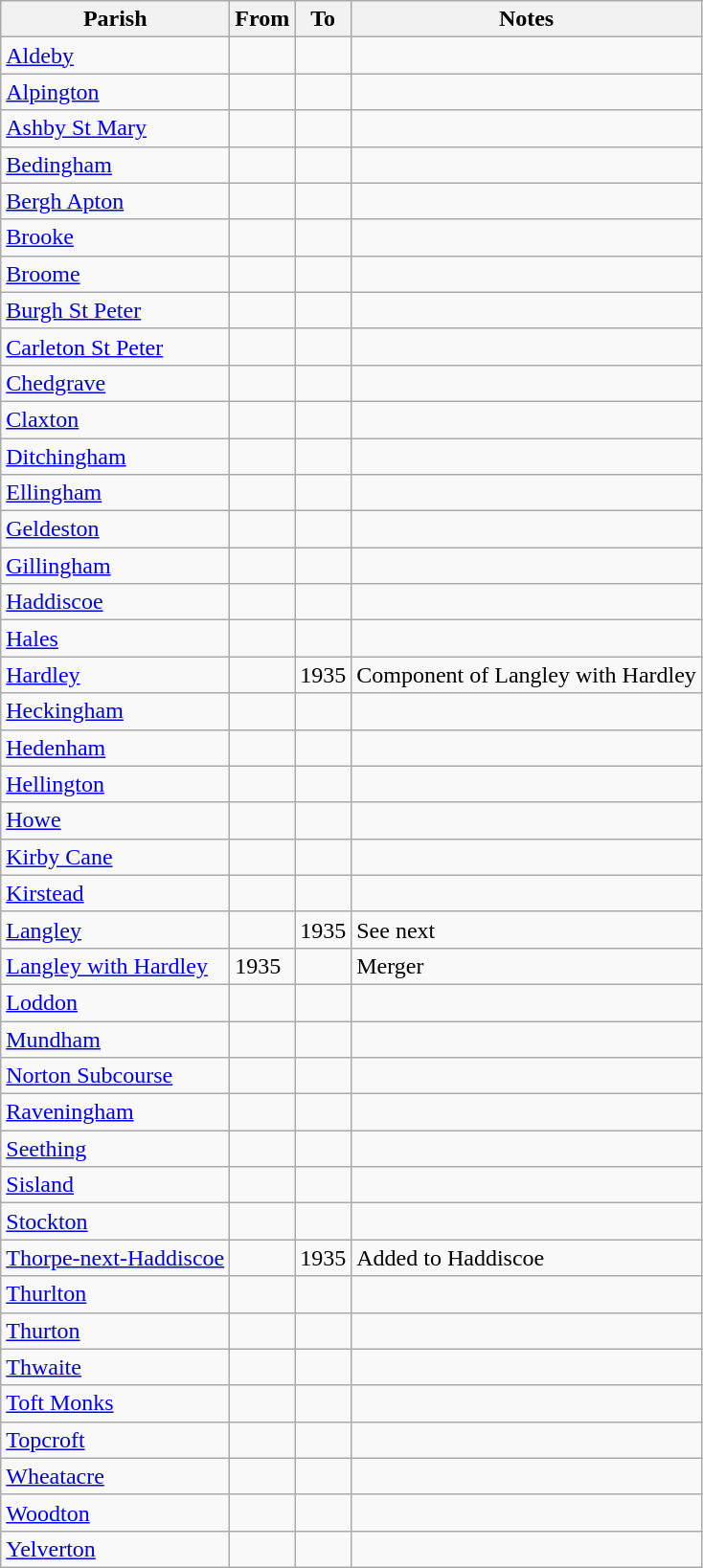<table class="wikitable">
<tr>
<th>Parish</th>
<th>From</th>
<th>To</th>
<th>Notes</th>
</tr>
<tr>
<td><a href='#'>Aldeby</a></td>
<td></td>
<td></td>
<td></td>
</tr>
<tr>
<td><a href='#'>Alpington</a></td>
<td></td>
<td></td>
<td></td>
</tr>
<tr>
<td><a href='#'>Ashby St Mary</a></td>
<td></td>
<td></td>
<td></td>
</tr>
<tr>
<td><a href='#'>Bedingham</a></td>
<td></td>
<td></td>
<td></td>
</tr>
<tr>
<td><a href='#'>Bergh Apton</a></td>
<td></td>
<td></td>
<td></td>
</tr>
<tr>
<td><a href='#'>Brooke</a></td>
<td></td>
<td></td>
<td></td>
</tr>
<tr>
<td><a href='#'>Broome</a></td>
<td></td>
<td></td>
<td></td>
</tr>
<tr>
<td><a href='#'>Burgh St Peter</a></td>
<td></td>
<td></td>
<td></td>
</tr>
<tr>
<td><a href='#'>Carleton St Peter</a></td>
<td></td>
<td></td>
<td></td>
</tr>
<tr>
<td><a href='#'>Chedgrave</a></td>
<td></td>
<td></td>
<td></td>
</tr>
<tr>
<td><a href='#'>Claxton</a></td>
<td></td>
<td></td>
<td></td>
</tr>
<tr>
<td><a href='#'>Ditchingham</a></td>
<td></td>
<td></td>
<td></td>
</tr>
<tr>
<td><a href='#'>Ellingham</a></td>
<td></td>
<td></td>
<td></td>
</tr>
<tr>
<td><a href='#'>Geldeston</a></td>
<td></td>
<td></td>
<td></td>
</tr>
<tr>
<td><a href='#'>Gillingham</a></td>
<td></td>
<td></td>
<td></td>
</tr>
<tr>
<td><a href='#'>Haddiscoe</a></td>
<td></td>
<td></td>
<td></td>
</tr>
<tr>
<td><a href='#'>Hales</a></td>
<td></td>
<td></td>
<td></td>
</tr>
<tr>
<td><a href='#'>Hardley</a></td>
<td></td>
<td>1935</td>
<td>Component of Langley with Hardley</td>
</tr>
<tr>
<td><a href='#'>Heckingham</a></td>
<td></td>
<td></td>
<td></td>
</tr>
<tr>
<td><a href='#'>Hedenham</a></td>
<td></td>
<td></td>
<td></td>
</tr>
<tr>
<td><a href='#'>Hellington</a></td>
<td></td>
<td></td>
<td></td>
</tr>
<tr>
<td><a href='#'>Howe</a></td>
<td></td>
<td></td>
<td></td>
</tr>
<tr>
<td><a href='#'>Kirby Cane</a></td>
<td></td>
<td></td>
<td></td>
</tr>
<tr>
<td><a href='#'>Kirstead</a></td>
<td></td>
<td></td>
<td></td>
</tr>
<tr>
<td><a href='#'>Langley</a></td>
<td></td>
<td>1935</td>
<td>See next</td>
</tr>
<tr>
<td><a href='#'>Langley with Hardley</a></td>
<td>1935</td>
<td></td>
<td>Merger</td>
</tr>
<tr>
<td><a href='#'>Loddon</a></td>
<td></td>
<td></td>
<td></td>
</tr>
<tr>
<td><a href='#'>Mundham</a></td>
<td></td>
<td></td>
<td></td>
</tr>
<tr>
<td><a href='#'>Norton Subcourse</a></td>
<td></td>
<td></td>
<td></td>
</tr>
<tr>
<td><a href='#'>Raveningham</a></td>
<td></td>
<td></td>
<td></td>
</tr>
<tr>
<td><a href='#'>Seething</a></td>
<td></td>
<td></td>
<td></td>
</tr>
<tr>
<td><a href='#'>Sisland</a></td>
<td></td>
<td></td>
<td></td>
</tr>
<tr>
<td><a href='#'>Stockton</a></td>
<td></td>
<td></td>
<td></td>
</tr>
<tr>
<td><a href='#'>Thorpe-next-Haddiscoe</a></td>
<td></td>
<td>1935</td>
<td>Added to Haddiscoe</td>
</tr>
<tr>
<td><a href='#'>Thurlton</a></td>
<td></td>
<td></td>
<td></td>
</tr>
<tr>
<td><a href='#'>Thurton</a></td>
<td></td>
<td></td>
<td></td>
</tr>
<tr>
<td><a href='#'>Thwaite</a></td>
<td></td>
<td></td>
<td></td>
</tr>
<tr>
<td><a href='#'>Toft Monks</a></td>
<td></td>
<td></td>
<td></td>
</tr>
<tr>
<td><a href='#'>Topcroft</a></td>
<td></td>
<td></td>
<td></td>
</tr>
<tr>
<td><a href='#'>Wheatacre</a></td>
<td></td>
<td></td>
<td></td>
</tr>
<tr>
<td><a href='#'>Woodton</a></td>
<td></td>
<td></td>
<td></td>
</tr>
<tr>
<td><a href='#'>Yelverton</a></td>
<td></td>
<td></td>
<td></td>
</tr>
</table>
